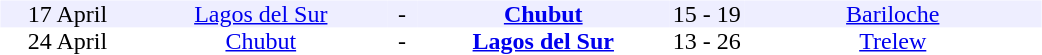<table width=700>
<tr>
<td width=700 valign="top"><br><table border=0 cellspacing=0 cellpadding=0 style="font-size: 100%; border-collapse: collapse;" width=100%>
<tr align=center bgcolor=#eeeeFF>
<td width=90>17 April</td>
<td width=170><a href='#'>Lagos del Sur</a></td>
<td width=20>-</td>
<td width=170><strong><a href='#'>Chubut</a></strong></td>
<td width=50>15 - 19</td>
<td width=200><a href='#'>Bariloche</a></td>
</tr>
<tr align=center bgcolor=#ffffFF>
<td width=90>24 April</td>
<td width=170><a href='#'>Chubut</a></td>
<td width=20>-</td>
<td width=170><strong><a href='#'>Lagos del Sur</a></strong></td>
<td width=50>13 - 26</td>
<td width=200><a href='#'>Trelew</a></td>
</tr>
</table>
</td>
</tr>
</table>
